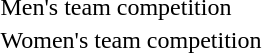<table>
<tr>
<td>Men's team competition</td>
<td></td>
<td></td>
<td></td>
</tr>
<tr>
<td>Women's team competition</td>
<td></td>
<td></td>
<td></td>
</tr>
</table>
